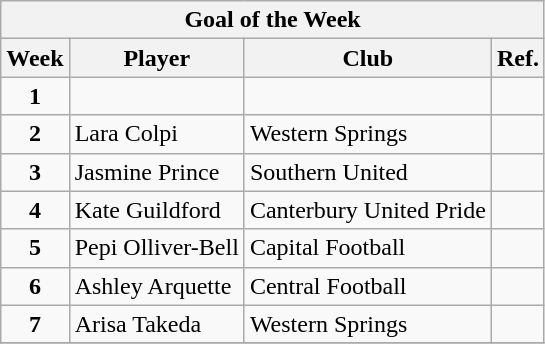<table class="wikitable collapsible collapsed">
<tr>
<th colspan="4">Goal of the Week</th>
</tr>
<tr>
<th>Week</th>
<th>Player</th>
<th>Club</th>
<th>Ref.</th>
</tr>
<tr>
<td style="text-align: center;"><strong>1</strong></td>
<td></td>
<td></td>
<td></td>
</tr>
<tr>
<td style="text-align: center;"><strong>2</strong></td>
<td>Lara Colpi</td>
<td>Western Springs</td>
<td></td>
</tr>
<tr>
<td style="text-align: center;"><strong>3</strong></td>
<td>Jasmine Prince</td>
<td>Southern United</td>
<td></td>
</tr>
<tr>
<td style="text-align: center;"><strong>4</strong></td>
<td>Kate Guildford</td>
<td>Canterbury United Pride</td>
<td></td>
</tr>
<tr>
<td style="text-align: center;"><strong>5</strong></td>
<td>Pepi Olliver-Bell</td>
<td>Capital Football</td>
<td></td>
</tr>
<tr>
<td style="text-align: center;"><strong>6</strong></td>
<td>Ashley Arquette</td>
<td>Central Football</td>
<td></td>
</tr>
<tr>
<td style="text-align: center;"><strong>7</strong></td>
<td>Arisa Takeda</td>
<td>Western Springs</td>
<td></td>
</tr>
<tr>
</tr>
</table>
